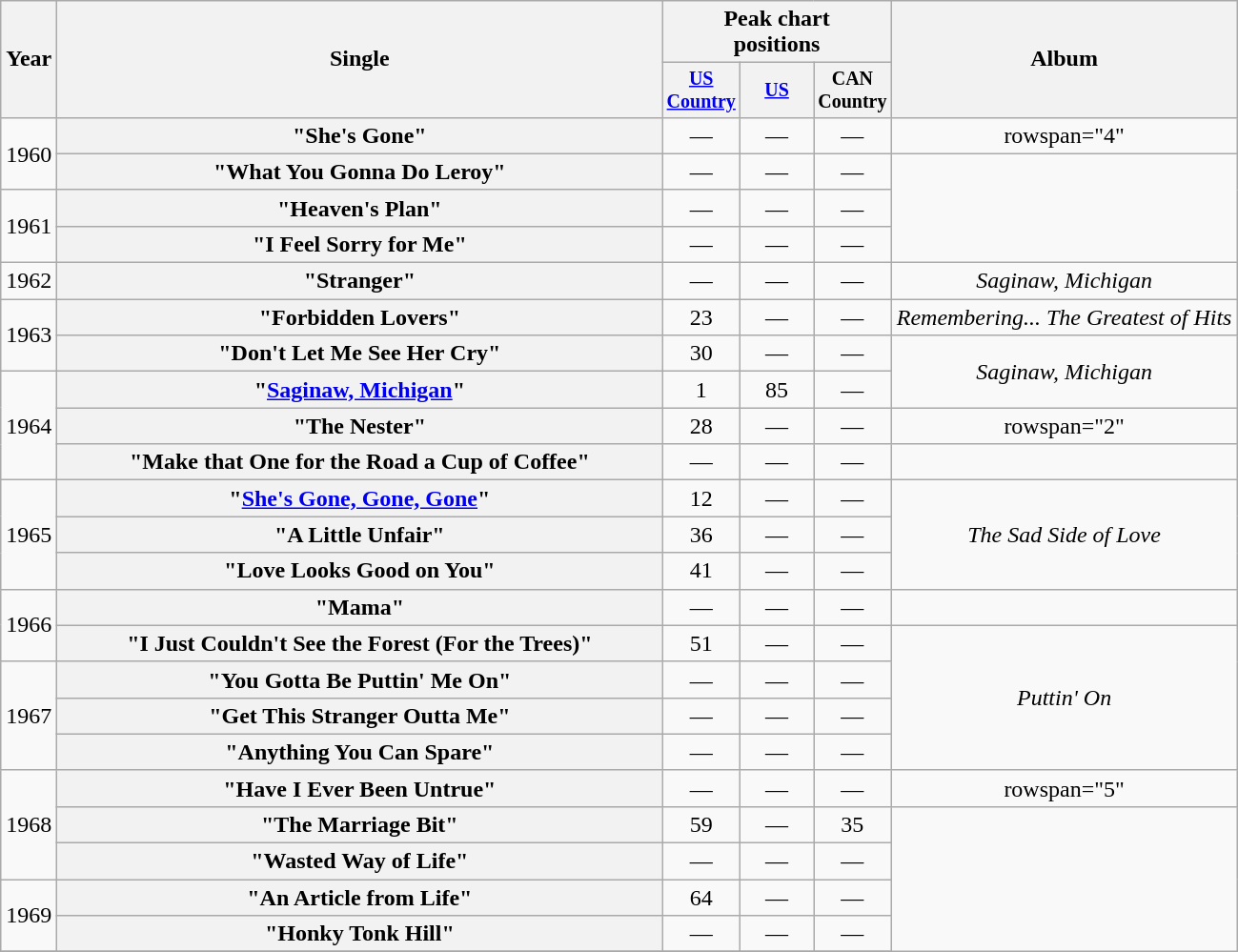<table class="wikitable plainrowheaders" style="text-align:center;">
<tr>
<th rowspan="2">Year</th>
<th rowspan="2" style="width:26em;">Single</th>
<th colspan="3">Peak chart<br>positions</th>
<th rowspan="2">Album</th>
</tr>
<tr style="font-size:smaller;">
<th width="45"><a href='#'>US Country</a></th>
<th width="45"><a href='#'>US</a></th>
<th width="45">CAN Country</th>
</tr>
<tr>
<td rowspan="2">1960</td>
<th scope="row">"She's Gone"</th>
<td>—</td>
<td>—</td>
<td>—</td>
<td>rowspan="4" </td>
</tr>
<tr>
<th scope="row">"What You Gonna Do Leroy"</th>
<td>—</td>
<td>—</td>
<td>—</td>
</tr>
<tr>
<td rowspan="2">1961</td>
<th scope="row">"Heaven's Plan"</th>
<td>—</td>
<td>—</td>
<td>—</td>
</tr>
<tr>
<th scope="row">"I Feel Sorry for Me"</th>
<td>—</td>
<td>—</td>
<td>—</td>
</tr>
<tr>
<td align="row">1962</td>
<th scope="row">"Stranger"</th>
<td>—</td>
<td>—</td>
<td>—</td>
<td align="row"><em>Saginaw, Michigan</em></td>
</tr>
<tr>
<td rowspan="2">1963</td>
<th scope="row">"Forbidden Lovers"</th>
<td>23</td>
<td>—</td>
<td>—</td>
<td align="row"><em>Remembering... The Greatest of Hits</em></td>
</tr>
<tr>
<th scope="row">"Don't Let Me See Her Cry"</th>
<td>30</td>
<td>—</td>
<td>—</td>
<td rowspan="2"><em>Saginaw, Michigan</em></td>
</tr>
<tr>
<td rowspan="3">1964</td>
<th scope="row">"<a href='#'>Saginaw, Michigan</a>"</th>
<td>1</td>
<td>85</td>
<td>—</td>
</tr>
<tr>
<th scope="row">"The Nester"</th>
<td>28</td>
<td>—</td>
<td>—</td>
<td>rowspan="2" </td>
</tr>
<tr>
<th scope="row">"Make that One for the Road a Cup of Coffee"</th>
<td>—</td>
<td>—</td>
<td>—</td>
</tr>
<tr>
<td rowspan="3">1965</td>
<th scope="row">"<a href='#'>She's Gone, Gone, Gone</a>"</th>
<td>12</td>
<td>—</td>
<td>—</td>
<td rowspan="3"><em>The Sad Side of Love</em></td>
</tr>
<tr>
<th scope="row">"A Little Unfair"</th>
<td>36</td>
<td>—</td>
<td>—</td>
</tr>
<tr>
<th scope="row">"Love Looks Good on You"</th>
<td>41</td>
<td>—</td>
<td>—</td>
</tr>
<tr>
<td rowspan="2">1966</td>
<th scope="row">"Mama"</th>
<td>—</td>
<td>—</td>
<td>—</td>
<td></td>
</tr>
<tr>
<th scope="row">"I Just Couldn't See the Forest (For the Trees)"</th>
<td>51</td>
<td>—</td>
<td>—</td>
<td rowspan="4"><em>Puttin' On</em></td>
</tr>
<tr>
<td rowspan="3">1967</td>
<th scope="row">"You Gotta Be Puttin' Me On"</th>
<td>—</td>
<td>—</td>
<td>—</td>
</tr>
<tr>
<th scope="row">"Get This Stranger Outta Me"</th>
<td>—</td>
<td>—</td>
<td>—</td>
</tr>
<tr>
<th scope="row">"Anything You Can Spare"</th>
<td>—</td>
<td>—</td>
<td>—</td>
</tr>
<tr>
<td rowspan="3">1968</td>
<th scope="row">"Have I Ever Been Untrue"</th>
<td>—</td>
<td>—</td>
<td>—</td>
<td>rowspan="5" </td>
</tr>
<tr>
<th scope="row">"The Marriage Bit"</th>
<td>59</td>
<td>—</td>
<td>35</td>
</tr>
<tr>
<th scope="row">"Wasted Way of Life"</th>
<td>—</td>
<td>—</td>
<td>—</td>
</tr>
<tr>
<td rowspan="2">1969</td>
<th scope="row">"An Article from Life"</th>
<td>64</td>
<td>—</td>
<td>—</td>
</tr>
<tr>
<th scope="row">"Honky Tonk Hill"</th>
<td>—</td>
<td>—</td>
<td>—</td>
</tr>
<tr>
</tr>
</table>
